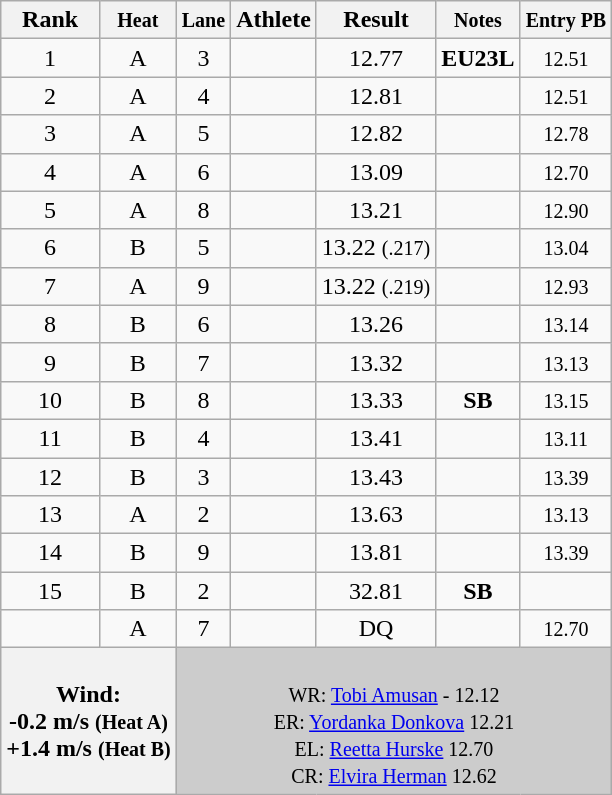<table class="wikitable sortable" style="text-align:center;">
<tr>
<th>Rank</th>
<th><small>Heat</small></th>
<th><small>Lane</small></th>
<th>Athlete</th>
<th>Result</th>
<th><small>Notes</small></th>
<th><small>Entry PB</small></th>
</tr>
<tr>
<td>1</td>
<td>A</td>
<td>3</td>
<td align=left></td>
<td>12.77</td>
<td> <strong>EU23L</strong></td>
<td><small>12.51</small></td>
</tr>
<tr>
<td>2</td>
<td>A</td>
<td>4</td>
<td align=left></td>
<td>12.81</td>
<td></td>
<td><small>12.51</small></td>
</tr>
<tr>
<td>3</td>
<td>A</td>
<td>5</td>
<td align=left></td>
<td>12.82</td>
<td></td>
<td><small>12.78</small></td>
</tr>
<tr>
<td>4</td>
<td>A</td>
<td>6</td>
<td align=left></td>
<td>13.09</td>
<td></td>
<td><small>12.70</small></td>
</tr>
<tr>
<td>5</td>
<td>A</td>
<td>8</td>
<td align=left></td>
<td>13.21</td>
<td></td>
<td><small>12.90</small></td>
</tr>
<tr>
<td>6</td>
<td>B</td>
<td>5</td>
<td align=left></td>
<td>13.22 <small>(.217)</small></td>
<td></td>
<td><small>13.04</small></td>
</tr>
<tr>
<td>7</td>
<td>A</td>
<td>9</td>
<td align=left></td>
<td>13.22 <small>(.219)</small></td>
<td></td>
<td><small>12.93</small></td>
</tr>
<tr>
<td>8</td>
<td>B</td>
<td>6</td>
<td align=left></td>
<td>13.26</td>
<td></td>
<td><small>13.14</small></td>
</tr>
<tr>
<td>9</td>
<td>B</td>
<td>7</td>
<td align=left></td>
<td>13.32</td>
<td></td>
<td><small>13.13</small></td>
</tr>
<tr>
<td>10</td>
<td>B</td>
<td>8</td>
<td align=left></td>
<td>13.33</td>
<td><strong>SB</strong></td>
<td><small>13.15</small></td>
</tr>
<tr>
<td>11</td>
<td>B</td>
<td>4</td>
<td align=left></td>
<td>13.41</td>
<td></td>
<td><small>13.11</small></td>
</tr>
<tr>
<td>12</td>
<td>B</td>
<td>3</td>
<td align=left></td>
<td>13.43</td>
<td></td>
<td><small>13.39</small></td>
</tr>
<tr>
<td>13</td>
<td>A</td>
<td>2</td>
<td align=left></td>
<td>13.63</td>
<td></td>
<td><small>13.13</small></td>
</tr>
<tr>
<td>14</td>
<td>B</td>
<td>9</td>
<td align=left></td>
<td>13.81</td>
<td></td>
<td><small>13.39</small></td>
</tr>
<tr>
<td>15</td>
<td>B</td>
<td>2</td>
<td align=left></td>
<td>32.81</td>
<td><strong>SB</strong></td>
<td></td>
</tr>
<tr>
<td></td>
<td>A</td>
<td>7</td>
<td align=left></td>
<td>DQ</td>
<td></td>
<td><small>12.70</small></td>
</tr>
<tr class="sortbottom">
<th colspan="2" align="left">Wind:<br>-0.2 m/s <small>(Heat A)</small><br>+1.4 m/s <small>(Heat B)</small></th>
<td colspan="5" bgcolor="#cccccc"><br>
<small>WR:   <a href='#'>Tobi Amusan</a> - 12.12<br>ER:  <a href='#'>Yordanka Donkova</a> 12.21<br></small>
<small>EL:   <a href='#'>Reetta Hurske</a> 12.70<br>CR:  <a href='#'>Elvira Herman</a> 12.62</small></td>
</tr>
</table>
